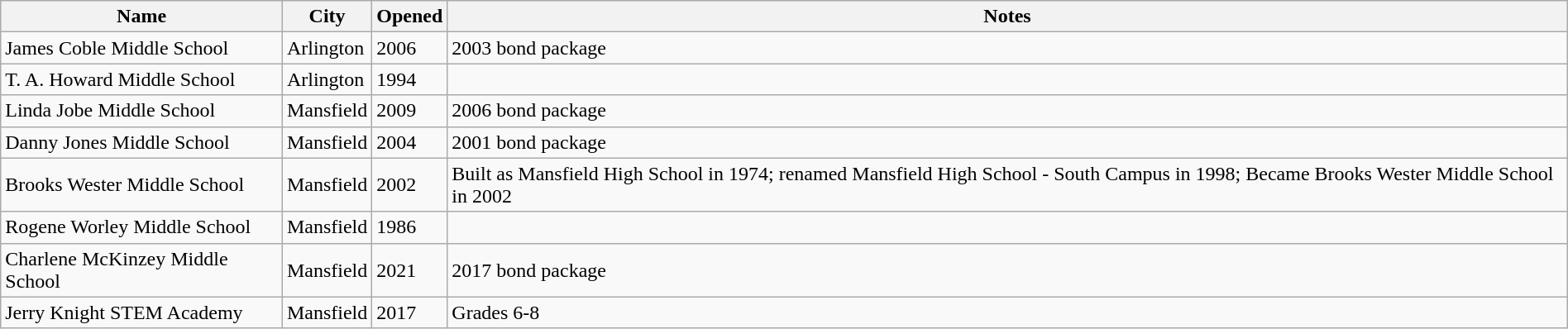<table class="wikitable sortable" align="left" style="margin:auto;">
<tr>
<th>Name</th>
<th>City</th>
<th>Opened</th>
<th>Notes</th>
</tr>
<tr>
<td>James Coble Middle School</td>
<td>Arlington</td>
<td>2006</td>
<td>2003 bond package</td>
</tr>
<tr>
<td>T. A. Howard Middle School</td>
<td>Arlington</td>
<td>1994</td>
<td></td>
</tr>
<tr>
<td>Linda Jobe Middle School</td>
<td>Mansfield</td>
<td>2009</td>
<td>2006 bond package</td>
</tr>
<tr>
<td>Danny Jones Middle School</td>
<td>Mansfield</td>
<td>2004</td>
<td>2001 bond package</td>
</tr>
<tr>
<td>Brooks Wester Middle School</td>
<td>Mansfield</td>
<td>2002</td>
<td>Built as Mansfield High School in 1974; renamed Mansfield High School - South Campus in 1998; Became Brooks Wester Middle School in 2002</td>
</tr>
<tr>
<td>Rogene Worley Middle School</td>
<td>Mansfield</td>
<td>1986</td>
<td></td>
</tr>
<tr>
<td>Charlene McKinzey Middle School</td>
<td>Mansfield</td>
<td>2021</td>
<td>2017 bond package</td>
</tr>
<tr>
<td>Jerry Knight STEM Academy</td>
<td>Mansfield</td>
<td>2017</td>
<td>Grades 6-8</td>
</tr>
</table>
